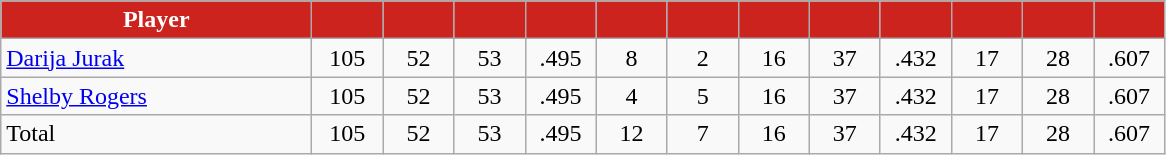<table class="wikitable" style="text-align:center">
<tr>
<th style="background:#CD231F; color:white" width="200px">Player</th>
<th style="background:#CD231F; color:white" width="40px"></th>
<th style="background:#CD231F; color:white" width="40px"></th>
<th style="background:#CD231F; color:white" width="40px"></th>
<th style="background:#CD231F; color:white" width="40px"></th>
<th style="background:#CD231F; color:white" width="40px"></th>
<th style="background:#CD231F; color:white" width="40px"></th>
<th style="background:#CD231F; color:white" width="40px"></th>
<th style="background:#CD231F; color:white" width="40px"></th>
<th style="background:#CD231F; color:white" width="40px"></th>
<th style="background:#CD231F; color:white" width="40px"></th>
<th style="background:#CD231F; color:white" width="40px"></th>
<th style="background:#CD231F; color:white" width="40px"></th>
</tr>
<tr>
<td style="text-align:left"><a href='#'>Darija Jurak</a></td>
<td>105</td>
<td>52</td>
<td>53</td>
<td>.495</td>
<td>8</td>
<td>2</td>
<td>16</td>
<td>37</td>
<td>.432</td>
<td>17</td>
<td>28</td>
<td>.607</td>
</tr>
<tr 7 || 5 || 2 || .714 || 1 || 0 || 2 || 2 || 1.000 || 1 || 1 || 1.000>
<td style="text-align:left"><a href='#'>Shelby Rogers</a></td>
<td>105</td>
<td>52</td>
<td>53</td>
<td>.495</td>
<td>4</td>
<td>5</td>
<td>16</td>
<td>37</td>
<td>.432</td>
<td>17</td>
<td>28</td>
<td>.607</td>
</tr>
<tr>
<td style="text-align:left">Total</td>
<td>105</td>
<td>52</td>
<td>53</td>
<td>.495</td>
<td>12</td>
<td>7</td>
<td>16</td>
<td>37</td>
<td>.432</td>
<td>17</td>
<td>28</td>
<td>.607</td>
</tr>
</table>
